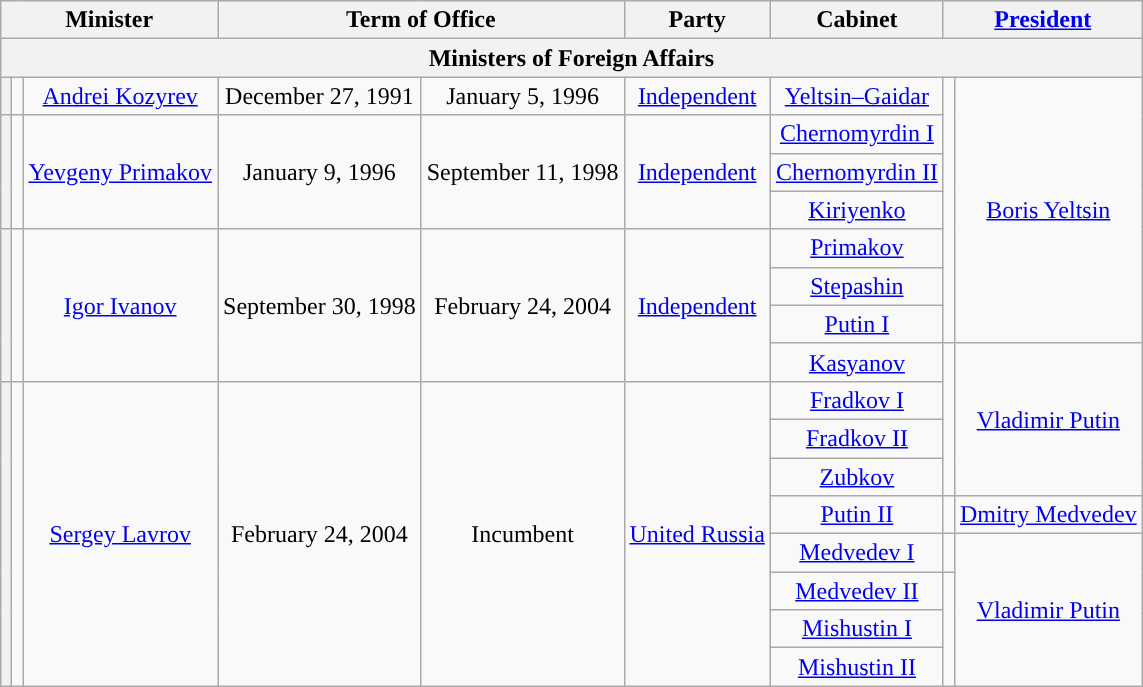<table class="wikitable" style="text-align:center;">
<tr>
<th colspan=3>Minister</th>
<th colspan="2">Term of Office</th>
<th>Party</th>
<th>Cabinet</th>
<th colspan=2><a href='#'>President</a></th>
</tr>
<tr style="text-align:center;">
<th colspan=9>Ministers of Foreign Affairs</th>
</tr>
<tr>
<th rowspan=2 style="background:"></th>
<td rowspan=2></td>
<td rowspan=2><a href='#'>Andrei Kozyrev</a></td>
<td rowspan="2">December 27, 1991</td>
<td rowspan="2">January 5, 1996</td>
<td rowspan="2"><a href='#'>Independent</a></td>
<td><a href='#'>Yeltsin–Gaidar</a></td>
<td rowspan=8 style="background:"></td>
<td rowspan=8><a href='#'>Boris Yeltsin</a></td>
</tr>
<tr>
<td rowspan=2><a href='#'>Chernomyrdin I</a></td>
</tr>
<tr>
<th rowspan=3 style="background:"></th>
<td rowspan=3></td>
<td rowspan=3><a href='#'>Yevgeny Primakov</a></td>
<td rowspan="3">January 9, 1996</td>
<td rowspan="3">September 11, 1998</td>
<td rowspan="3"><a href='#'>Independent</a></td>
</tr>
<tr>
<td><a href='#'>Chernomyrdin II</a></td>
</tr>
<tr>
<td><a href='#'>Kiriyenko</a></td>
</tr>
<tr>
<th rowspan=4 style="background:"></th>
<td rowspan=4></td>
<td rowspan=4><a href='#'>Igor Ivanov</a></td>
<td rowspan="4">September 30, 1998</td>
<td rowspan="4">February 24, 2004</td>
<td rowspan="4"><a href='#'>Independent</a></td>
<td><a href='#'>Primakov</a></td>
</tr>
<tr>
<td><a href='#'>Stepashin</a></td>
</tr>
<tr>
<td><a href='#'>Putin I</a></td>
</tr>
<tr>
<td><a href='#'>Kasyanov</a></td>
<td rowspan=4 style="background:"></td>
<td rowspan=4><a href='#'>Vladimir Putin</a></td>
</tr>
<tr>
<th rowspan=8 style="background:"></th>
<td rowspan="8"></td>
<td rowspan="8"><a href='#'>Sergey Lavrov</a></td>
<td rowspan="8">February 24, 2004</td>
<td rowspan="8">Incumbent</td>
<td rowspan="8"><a href='#'>United Russia</a></td>
<td><a href='#'>Fradkov I</a></td>
</tr>
<tr>
<td><a href='#'>Fradkov II</a></td>
</tr>
<tr>
<td><a href='#'>Zubkov</a></td>
</tr>
<tr>
<td><a href='#'>Putin II</a></td>
<td style="background:"></td>
<td><a href='#'>Dmitry Medvedev</a></td>
</tr>
<tr>
<td><a href='#'>Medvedev I</a></td>
<td style="background:"></td>
<td rowspan="4"><a href='#'>Vladimir Putin</a></td>
</tr>
<tr>
<td><a href='#'>Medvedev II</a></td>
<td rowspan=3 style="background:"></td>
</tr>
<tr>
<td><a href='#'>Mishustin I</a></td>
</tr>
<tr>
<td><a href='#'>Mishustin II</a></td>
</tr>
</table>
